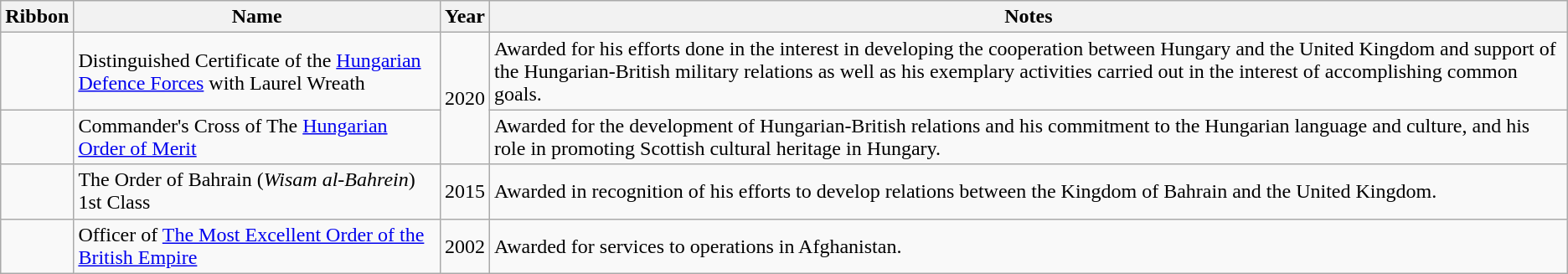<table class="wikitable">
<tr>
<th>Ribbon</th>
<th>Name</th>
<th>Year</th>
<th>Notes</th>
</tr>
<tr>
<td></td>
<td>Distinguished Certificate of the <a href='#'>Hungarian Defence Forces</a> with Laurel Wreath</td>
<td rowspan="2">2020</td>
<td>Awarded for his efforts done in the interest in developing the cooperation between Hungary and the United Kingdom and support of the Hungarian-British military relations as well as his exemplary activities carried out in the interest of accomplishing common goals.</td>
</tr>
<tr>
<td></td>
<td>Commander's Cross of The <a href='#'>Hungarian Order of Merit</a></td>
<td>Awarded for the development of Hungarian-British relations and his commitment to the Hungarian language and culture, and his role in promoting Scottish cultural heritage in Hungary.</td>
</tr>
<tr>
<td></td>
<td>The Order of Bahrain (<em>Wisam al-Bahrein</em>) 1st Class</td>
<td>2015</td>
<td>Awarded in recognition of his efforts to develop relations between the Kingdom of Bahrain and the United Kingdom.</td>
</tr>
<tr>
<td></td>
<td>Officer of <a href='#'>The Most Excellent Order of the British Empire</a></td>
<td>2002</td>
<td>Awarded for services to operations in Afghanistan.</td>
</tr>
</table>
